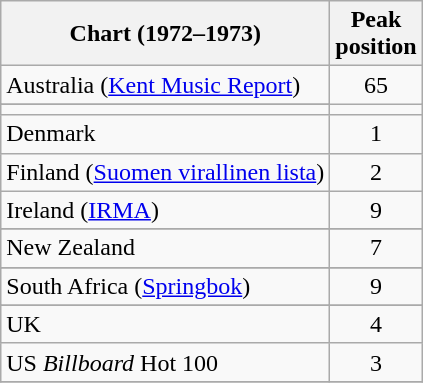<table class="wikitable sortable">
<tr>
<th>Chart (1972–1973)</th>
<th>Peak<br>position</th>
</tr>
<tr>
<td>Australia (<a href='#'>Kent Music Report</a>)</td>
<td style="text-align:center;">65</td>
</tr>
<tr>
</tr>
<tr>
</tr>
<tr>
<td></td>
</tr>
<tr>
<td>Denmark</td>
<td style="text-align:center;">1</td>
</tr>
<tr>
<td>Finland (<a href='#'>Suomen virallinen lista</a>)</td>
<td align="center">2</td>
</tr>
<tr>
<td>Ireland (<a href='#'>IRMA</a>)</td>
<td style="text-align:center;">9</td>
</tr>
<tr>
</tr>
<tr>
</tr>
<tr>
<td>New Zealand </td>
<td style="text-align:center;">7</td>
</tr>
<tr>
</tr>
<tr>
<td>South Africa (<a href='#'>Springbok</a>) </td>
<td align="center">9</td>
</tr>
<tr>
</tr>
<tr>
<td>UK </td>
<td style="text-align:center;">4</td>
</tr>
<tr>
<td>US <em>Billboard</em> Hot 100 </td>
<td style="text-align:center;">3</td>
</tr>
<tr>
</tr>
</table>
